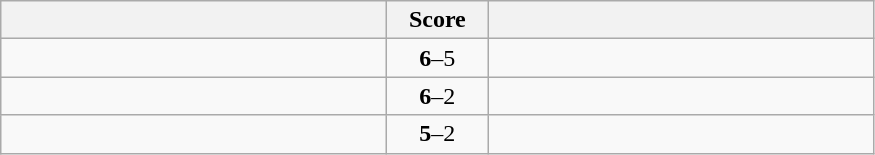<table class="wikitable" style="text-align: center;">
<tr>
<th width=250></th>
<th width=60>Score</th>
<th width=250></th>
</tr>
<tr>
<td align=left><strong></strong></td>
<td><strong>6</strong>–5</td>
<td align=left></td>
</tr>
<tr>
<td align=left><strong></strong></td>
<td><strong>6</strong>–2</td>
<td align=left></td>
</tr>
<tr>
<td align=left><strong></strong></td>
<td><strong>5</strong>–2</td>
<td align=left></td>
</tr>
</table>
